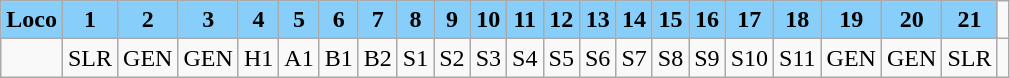<table class="wikitable plainrowheaders unsortable" style="text-align:center">
<tr>
<th scope="col" rowspan="1" style="background:lightskyblue;">Loco</th>
<th scope="col" rowspan="1" style="background:lightskyblue;">1</th>
<th scope="col" rowspan="1" style="background:lightskyblue;">2</th>
<th scope="col" rowspan="1" style="background:lightskyblue;">3</th>
<th scope="col" rowspan="1" style="background:lightskyblue;">4</th>
<th scope="col" rowspan="1" style="background:lightskyblue;">5</th>
<th scope="col" rowspan="1" style="background:lightskyblue;">6</th>
<th scope="col" rowspan="1" style="background:lightskyblue;">7</th>
<th scope="col" rowspan="1" style="background:lightskyblue;">8</th>
<th scope="col" rowspan="1" style="background:lightskyblue;">9</th>
<th scope="col" rowspan="1" style="background:lightskyblue;">10</th>
<th scope="col" rowspan="1" style="background:lightskyblue;">11</th>
<th scope="col" rowspan="1" style="background:lightskyblue;">12</th>
<th scope="col" rowspan="1" style="background:lightskyblue;">13</th>
<th scope="col" rowspan="1" style="background:lightskyblue;">14</th>
<th scope="col" rowspan="1" style="background:lightskyblue;">15</th>
<th scope="col" rowspan="1" style="background:lightskyblue;">16</th>
<th scope="col" rowspan="1" style="background:lightskyblue;">17</th>
<th scope="col" rowspan="1" style="background:lightskyblue;">18</th>
<th scope="col" rowspan="1" style="background:lightskyblue;">19</th>
<th scope="col" rowspan="1" style="background:lightskyblue;">20</th>
<th scope="col" rowspan="1" style="background:lightskyblue;">21</th>
</tr>
<tr>
<td></td>
<td>SLR</td>
<td>GEN</td>
<td>GEN</td>
<td>H1</td>
<td>A1</td>
<td>B1</td>
<td>B2</td>
<td>S1</td>
<td>S2</td>
<td>S3</td>
<td>S4</td>
<td>S5</td>
<td>S6</td>
<td>S7</td>
<td>S8</td>
<td>S9</td>
<td>S10</td>
<td>S11</td>
<td>GEN</td>
<td>GEN</td>
<td>SLR</td>
<td></td>
</tr>
</table>
